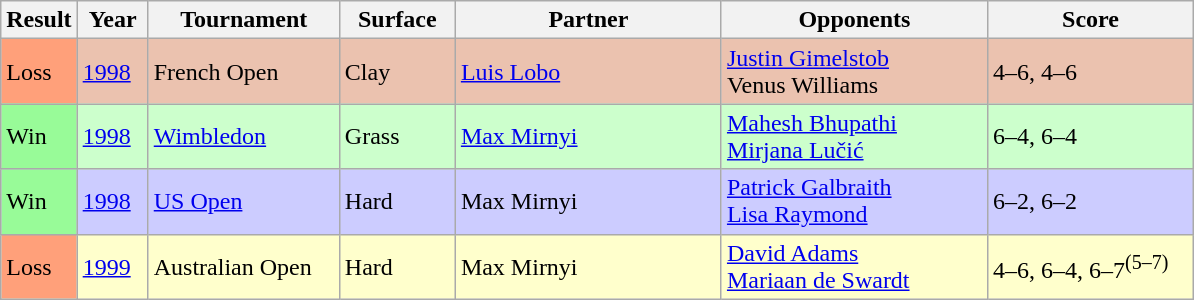<table class="sortable wikitable">
<tr>
<th>Result</th>
<th style="width:40px">Year</th>
<th style="width:120px">Tournament</th>
<th style="width:70px">Surface</th>
<th style="width:170px">Partner</th>
<th style="width:170px">Opponents</th>
<th style="width:130px" class="unsortable">Score</th>
</tr>
<tr style="background:#ebc2af;">
<td style="background:#ffa07a;">Loss</td>
<td><a href='#'>1998</a></td>
<td>French Open</td>
<td>Clay</td>
<td> <a href='#'>Luis Lobo</a></td>
<td> <a href='#'>Justin Gimelstob</a><br> Venus Williams</td>
<td>4–6, 4–6</td>
</tr>
<tr style="background:#cfc;">
<td style="background:#98fb98;">Win</td>
<td><a href='#'>1998</a></td>
<td><a href='#'>Wimbledon</a></td>
<td>Grass</td>
<td> <a href='#'>Max Mirnyi</a></td>
<td> <a href='#'>Mahesh Bhupathi</a><br> <a href='#'>Mirjana Lučić</a></td>
<td>6–4, 6–4</td>
</tr>
<tr style="background:#ccf;">
<td style="background:#98fb98;">Win</td>
<td><a href='#'>1998</a></td>
<td><a href='#'>US Open</a></td>
<td>Hard</td>
<td> Max Mirnyi</td>
<td> <a href='#'>Patrick Galbraith</a><br> <a href='#'>Lisa Raymond</a></td>
<td>6–2, 6–2</td>
</tr>
<tr style="background:#ffc;">
<td style="background:#ffa07a;">Loss</td>
<td><a href='#'>1999</a></td>
<td>Australian Open</td>
<td>Hard</td>
<td> Max Mirnyi</td>
<td> <a href='#'>David Adams</a><br> <a href='#'>Mariaan de Swardt</a></td>
<td>4–6, 6–4, 6–7<sup>(5–7)</sup></td>
</tr>
</table>
